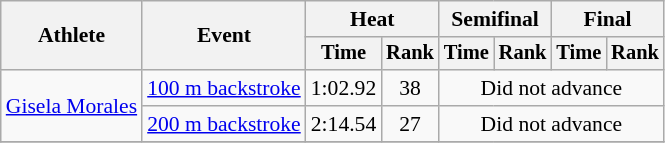<table class=wikitable style="font-size:90%">
<tr>
<th rowspan="2">Athlete</th>
<th rowspan="2">Event</th>
<th colspan="2">Heat</th>
<th colspan="2">Semifinal</th>
<th colspan="2">Final</th>
</tr>
<tr style="font-size:95%">
<th>Time</th>
<th>Rank</th>
<th>Time</th>
<th>Rank</th>
<th>Time</th>
<th>Rank</th>
</tr>
<tr align=center>
<td align=left rowspan=2><a href='#'>Gisela Morales</a></td>
<td align=left><a href='#'>100 m backstroke</a></td>
<td>1:02.92</td>
<td>38</td>
<td colspan=4>Did not advance</td>
</tr>
<tr align=center>
<td align=left><a href='#'>200 m backstroke</a></td>
<td>2:14.54</td>
<td>27</td>
<td colspan=4>Did not advance</td>
</tr>
<tr>
</tr>
</table>
